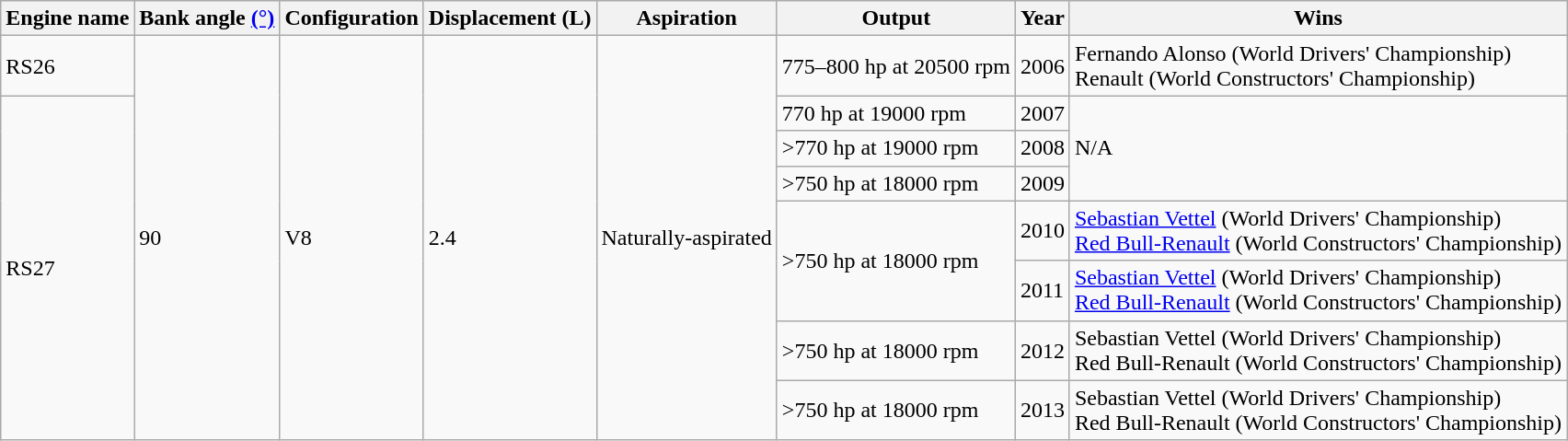<table class="wikitable sortable">
<tr>
<th>Engine name</th>
<th>Bank angle <a href='#'>(°)</a></th>
<th>Configuration</th>
<th>Displacement (L)</th>
<th>Aspiration</th>
<th>Output</th>
<th>Year</th>
<th>Wins</th>
</tr>
<tr>
<td>RS26</td>
<td rowspan="8">90</td>
<td rowspan="8">V8</td>
<td rowspan="8">2.4</td>
<td rowspan="8">Naturally-aspirated</td>
<td>775–800 hp at 20500 rpm</td>
<td>2006</td>
<td>Fernando Alonso (World Drivers' Championship)<br>Renault (World Constructors' Championship)</td>
</tr>
<tr>
<td rowspan="7">RS27</td>
<td>770 hp at 19000 rpm</td>
<td>2007</td>
<td rowspan="3">N/A</td>
</tr>
<tr>
<td>>770 hp at 19000 rpm</td>
<td>2008</td>
</tr>
<tr>
<td>>750 hp at 18000 rpm</td>
<td>2009</td>
</tr>
<tr>
<td rowspan="2">>750 hp at 18000 rpm</td>
<td>2010</td>
<td><a href='#'>Sebastian Vettel</a> (World Drivers' Championship)<br><a href='#'>Red Bull-Renault</a> (World Constructors' Championship)</td>
</tr>
<tr>
<td>2011</td>
<td><a href='#'>Sebastian Vettel</a> (World Drivers' Championship)<br><a href='#'>Red Bull-Renault</a> (World Constructors' Championship)</td>
</tr>
<tr>
<td>>750 hp at 18000 rpm</td>
<td>2012</td>
<td>Sebastian Vettel (World Drivers' Championship)<br>Red Bull-Renault (World Constructors' Championship)</td>
</tr>
<tr>
<td>>750 hp at 18000 rpm</td>
<td>2013</td>
<td>Sebastian Vettel (World Drivers' Championship)<br>Red Bull-Renault (World Constructors' Championship)</td>
</tr>
</table>
